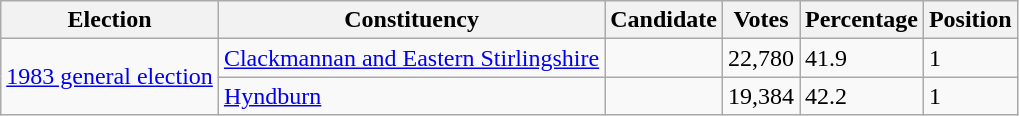<table class="wikitable sortable">
<tr>
<th>Election</th>
<th>Constituency</th>
<th>Candidate</th>
<th>Votes</th>
<th>Percentage</th>
<th>Position</th>
</tr>
<tr>
<td rowspan=2><a href='#'>1983 general election</a></td>
<td><a href='#'>Clackmannan and Eastern Stirlingshire</a></td>
<td></td>
<td>22,780</td>
<td>41.9</td>
<td>1</td>
</tr>
<tr>
<td><a href='#'>Hyndburn</a></td>
<td></td>
<td>19,384</td>
<td>42.2</td>
<td>1</td>
</tr>
</table>
